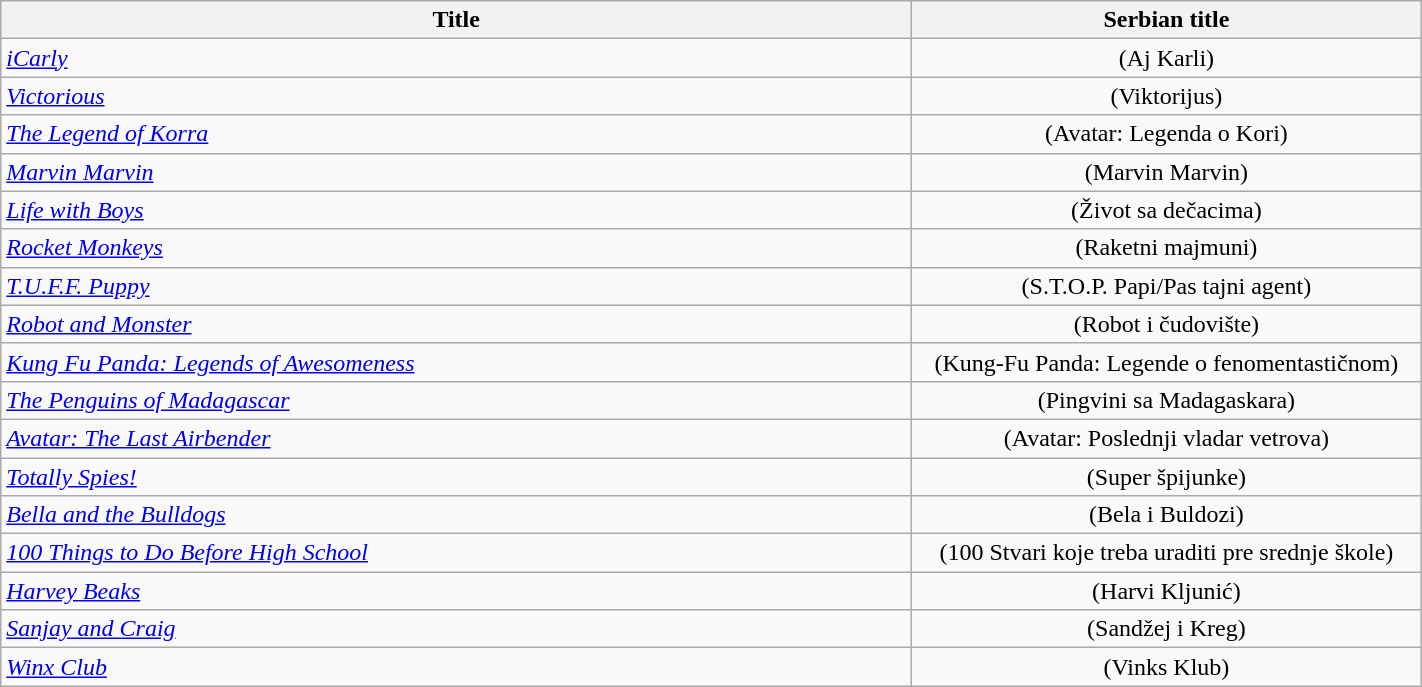<table class="wikitable plainrowheaders sortable" style="width:75%;text-align: center;">
<tr>
<th scope="col" style="width:20%;">Title</th>
<th scope="col" style="width:10%;">Serbian title</th>
</tr>
<tr>
<td scope="row" style="text-align:left;"><em><a href='#'>iCarly</a></em></td>
<td>(Aj Karli)</td>
</tr>
<tr>
<td scope="row" style="text-align:left;"><em><a href='#'>Victorious</a></em></td>
<td>(Viktorijus)</td>
</tr>
<tr>
<td scope="row" style="text-align:left;"><em><a href='#'>The Legend of Korra</a></em></td>
<td>(Avatar: Legenda o Kori)</td>
</tr>
<tr>
<td scope="row" style="text-align:left;"><em><a href='#'>Marvin Marvin</a></em></td>
<td>(Marvin Marvin)</td>
</tr>
<tr>
<td scope="row" style="text-align:left;"><em><a href='#'>Life with Boys</a></em></td>
<td>(Život sa dečacima)</td>
</tr>
<tr>
<td scope="row" style="text-align:left;"><em><a href='#'>Rocket Monkeys</a></em></td>
<td>(Raketni majmuni)</td>
</tr>
<tr>
<td scope="row" style="text-align:left;"><em><a href='#'>T.U.F.F. Puppy</a></em></td>
<td>(S.T.O.P. Papi/Pas tajni agent)</td>
</tr>
<tr>
<td scope="row" style="text-align:left;"><em><a href='#'>Robot and Monster</a></em></td>
<td>(Robot i čudovište)</td>
</tr>
<tr>
<td scope="row" style="text-align:left;"><em><a href='#'>Kung Fu Panda: Legends of Awesomeness</a></em></td>
<td>(Kung-Fu Panda: Legende o fenomentastičnom)</td>
</tr>
<tr>
<td scope="row" style="text-align:left;"><em><a href='#'>The Penguins of Madagascar</a></em></td>
<td>(Pingvini sa Madagaskara)</td>
</tr>
<tr>
<td scope="row" style="text-align:left;"><em><a href='#'>Avatar: The Last Airbender</a></em></td>
<td>(Avatar: Poslednji vladar vetrova)</td>
</tr>
<tr>
<td scope="row" style="text-align:left;"><em><a href='#'>Totally Spies!</a></em></td>
<td>(Super špijunke)</td>
</tr>
<tr>
<td scope="row" style="text-align:left;"><em><a href='#'>Bella and the Bulldogs</a></em></td>
<td>(Bela i Buldozi)</td>
</tr>
<tr>
<td scope="row" style="text-align:left;"><em><a href='#'>100 Things to Do Before High School</a></em></td>
<td>(100 Stvari koje treba uraditi pre srednje škole)</td>
</tr>
<tr>
<td scope="row" style="text-align:left;"><em><a href='#'>Harvey Beaks</a></em></td>
<td>(Harvi Kljunić)</td>
</tr>
<tr>
<td scope="row" style="text-align:left;"><em><a href='#'>Sanjay and Craig</a></em></td>
<td>(Sandžej i Kreg)</td>
</tr>
<tr>
<td scope="row" style="text-align:left;"><em><a href='#'>Winx Club</a></em></td>
<td>(Vinks Klub)</td>
</tr>
</table>
